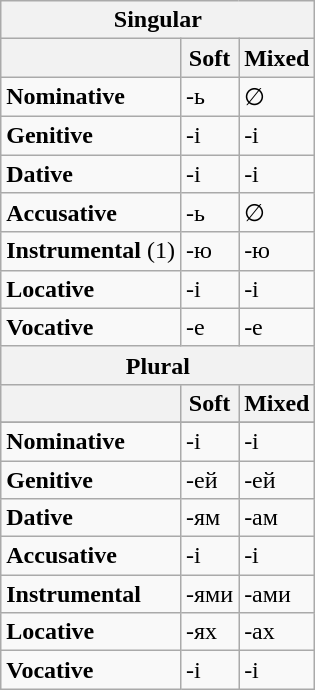<table align=center class="wikitable">
<tr>
<th colspan="3">Singular</th>
</tr>
<tr>
<th></th>
<th>Soft</th>
<th>Mixed</th>
</tr>
<tr>
<td><strong>Nominative</strong></td>
<td>-ь</td>
<td>∅</td>
</tr>
<tr>
<td><strong>Genitive</strong></td>
<td>-і</td>
<td>-і</td>
</tr>
<tr>
<td><strong>Dative</strong></td>
<td>-і</td>
<td>-і</td>
</tr>
<tr>
<td><strong>Accusative</strong></td>
<td>-ь</td>
<td>∅</td>
</tr>
<tr>
<td><strong>Instrumental</strong> (1)</td>
<td>-ю</td>
<td>-ю</td>
</tr>
<tr>
<td><strong>Locative</strong></td>
<td>-і</td>
<td>-і</td>
</tr>
<tr>
<td><strong>Vocative</strong></td>
<td>-e</td>
<td>-e</td>
</tr>
<tr>
<th colspan="3">Plural</th>
</tr>
<tr>
<th></th>
<th>Soft</th>
<th>Mixed</th>
</tr>
<tr>
</tr>
<tr>
<td><strong>Nominative</strong></td>
<td>-і</td>
<td>-і</td>
</tr>
<tr>
<td><strong>Genitive</strong></td>
<td>-ей</td>
<td>-ей</td>
</tr>
<tr>
<td><strong>Dative</strong></td>
<td>-ям</td>
<td>-ам</td>
</tr>
<tr>
<td><strong>Accusative</strong></td>
<td>-і</td>
<td>-і</td>
</tr>
<tr>
<td><strong>Instrumental</strong></td>
<td>-ями</td>
<td>-ами</td>
</tr>
<tr>
<td><strong>Locative</strong></td>
<td>-ях</td>
<td>-ах</td>
</tr>
<tr>
<td><strong>Vocative</strong></td>
<td>-і</td>
<td>-і</td>
</tr>
</table>
